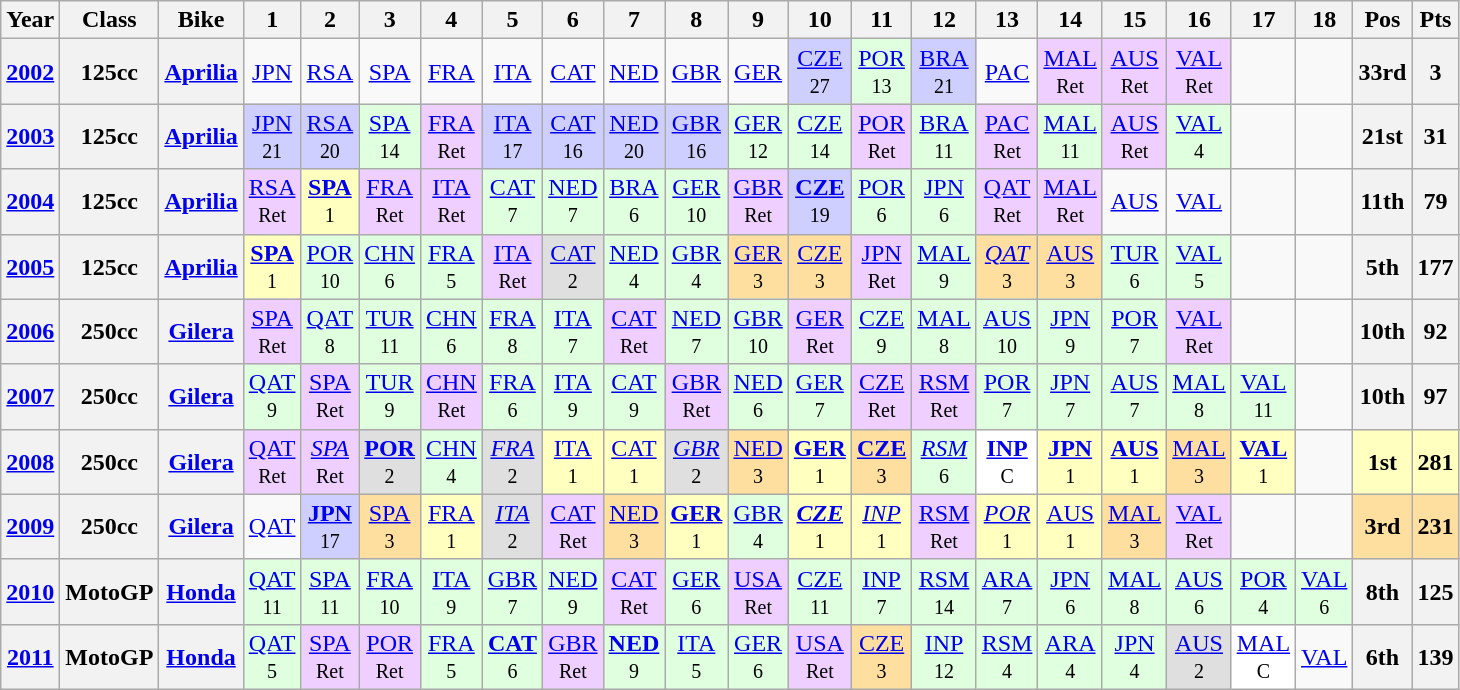<table class="wikitable" style="text-align:center">
<tr>
<th>Year</th>
<th>Class</th>
<th>Bike</th>
<th>1</th>
<th>2</th>
<th>3</th>
<th>4</th>
<th>5</th>
<th>6</th>
<th>7</th>
<th>8</th>
<th>9</th>
<th>10</th>
<th>11</th>
<th>12</th>
<th>13</th>
<th>14</th>
<th>15</th>
<th>16</th>
<th>17</th>
<th>18</th>
<th>Pos</th>
<th>Pts</th>
</tr>
<tr>
<th align="left"><a href='#'>2002</a></th>
<th align="left">125cc</th>
<th align="left"><a href='#'>Aprilia</a></th>
<td><a href='#'>JPN</a></td>
<td><a href='#'>RSA</a></td>
<td><a href='#'>SPA</a></td>
<td><a href='#'>FRA</a></td>
<td><a href='#'>ITA</a></td>
<td><a href='#'>CAT</a></td>
<td><a href='#'>NED</a></td>
<td><a href='#'>GBR</a></td>
<td><a href='#'>GER</a></td>
<td style="background:#cfcfff;"><a href='#'>CZE</a><br><small>27</small></td>
<td style="background:#dfffdf;"><a href='#'>POR</a><br><small>13</small></td>
<td style="background:#cfcfff;"><a href='#'>BRA</a><br><small>21</small></td>
<td><a href='#'>PAC</a></td>
<td style="background:#efcfff;"><a href='#'>MAL</a><br><small>Ret</small></td>
<td style="background:#efcfff;"><a href='#'>AUS</a><br><small>Ret</small></td>
<td style="background:#efcfff;"><a href='#'>VAL</a><br><small>Ret</small></td>
<td></td>
<td></td>
<th>33rd</th>
<th>3</th>
</tr>
<tr>
<th align="left"><a href='#'>2003</a></th>
<th align="left">125cc</th>
<th align="left"><a href='#'>Aprilia</a></th>
<td style="background:#cfcfff;"><a href='#'>JPN</a><br><small>21</small></td>
<td style="background:#cfcfff;"><a href='#'>RSA</a><br><small>20</small></td>
<td style="background:#dfffdf;"><a href='#'>SPA</a><br><small>14</small></td>
<td style="background:#efcfff;"><a href='#'>FRA</a><br><small>Ret</small></td>
<td style="background:#cfcfff;"><a href='#'>ITA</a><br><small>17</small></td>
<td style="background:#cfcfff;"><a href='#'>CAT</a><br><small>16</small></td>
<td style="background:#cfcfff;"><a href='#'>NED</a><br><small>20</small></td>
<td style="background:#cfcfff;"><a href='#'>GBR</a><br><small>16</small></td>
<td style="background:#dfffdf;"><a href='#'>GER</a><br><small>12</small></td>
<td style="background:#dfffdf;"><a href='#'>CZE</a><br><small>14</small></td>
<td style="background:#efcfff;"><a href='#'>POR</a><br><small>Ret</small></td>
<td style="background:#dfffdf;"><a href='#'>BRA</a><br><small>11</small></td>
<td style="background:#efcfff;"><a href='#'>PAC</a><br><small>Ret</small></td>
<td style="background:#dfffdf;"><a href='#'>MAL</a><br><small>11</small></td>
<td style="background:#efcfff;"><a href='#'>AUS</a><br><small>Ret</small></td>
<td style="background:#dfffdf;"><a href='#'>VAL</a><br><small>4</small></td>
<td></td>
<td></td>
<th>21st</th>
<th>31</th>
</tr>
<tr>
<th align="left"><a href='#'>2004</a></th>
<th align="left">125cc</th>
<th align="left"><a href='#'>Aprilia</a></th>
<td style="background:#efcfff;"><a href='#'>RSA</a><br><small>Ret</small></td>
<td style="background:#ffffbf;"><strong><a href='#'>SPA</a></strong><br><small>1</small></td>
<td style="background:#efcfff;"><a href='#'>FRA</a><br><small>Ret</small></td>
<td style="background:#efcfff;"><a href='#'>ITA</a><br><small>Ret</small></td>
<td style="background:#dfffdf;"><a href='#'>CAT</a><br><small>7</small></td>
<td style="background:#dfffdf;"><a href='#'>NED</a><br><small>7</small></td>
<td style="background:#dfffdf;"><a href='#'>BRA</a><br><small>6</small></td>
<td style="background:#dfffdf;"><a href='#'>GER</a><br><small>10</small></td>
<td style="background:#efcfff;"><a href='#'>GBR</a><br><small>Ret</small></td>
<td style="background:#cfcfff;"><strong><a href='#'>CZE</a></strong><br><small>19</small></td>
<td style="background:#dfffdf;"><a href='#'>POR</a><br><small>6</small></td>
<td style="background:#dfffdf;"><a href='#'>JPN</a><br><small>6</small></td>
<td style="background:#efcfff;"><a href='#'>QAT</a><br><small>Ret</small></td>
<td style="background:#efcfff;"><a href='#'>MAL</a><br><small>Ret</small></td>
<td><a href='#'>AUS</a></td>
<td><a href='#'>VAL</a></td>
<td></td>
<td></td>
<th>11th</th>
<th>79</th>
</tr>
<tr>
<th align="left"><a href='#'>2005</a></th>
<th align="left">125cc</th>
<th align="left"><a href='#'>Aprilia</a></th>
<td style="background:#ffffbf;"><strong><a href='#'>SPA</a></strong><br><small>1</small></td>
<td style="background:#dfffdf;"><a href='#'>POR</a><br><small>10</small></td>
<td style="background:#dfffdf;"><a href='#'>CHN</a><br><small>6</small></td>
<td style="background:#dfffdf;"><a href='#'>FRA</a><br><small>5</small></td>
<td style="background:#efcfff;"><a href='#'>ITA</a><br><small>Ret</small></td>
<td style="background:#dfdfdf;"><a href='#'>CAT</a><br><small>2</small></td>
<td style="background:#dfffdf;"><a href='#'>NED</a><br><small>4</small></td>
<td style="background:#dfffdf;"><a href='#'>GBR</a><br><small>4</small></td>
<td style="background:#ffdf9f;"><a href='#'>GER</a><br><small>3</small></td>
<td style="background:#ffdf9f;"><a href='#'>CZE</a><br><small>3</small></td>
<td style="background:#efcfff;"><a href='#'>JPN</a><br><small>Ret</small></td>
<td style="background:#dfffdf;"><a href='#'>MAL</a><br><small>9</small></td>
<td style="background:#ffdf9f;"><em><a href='#'>QAT</a></em><br><small>3</small></td>
<td style="background:#ffdf9f;"><a href='#'>AUS</a><br><small>3</small></td>
<td style="background:#dfffdf;"><a href='#'>TUR</a><br><small>6</small></td>
<td style="background:#dfffdf;"><a href='#'>VAL</a><br><small>5</small></td>
<td></td>
<td></td>
<th>5th</th>
<th>177</th>
</tr>
<tr>
<th align="left"><a href='#'>2006</a></th>
<th align="left">250cc</th>
<th align="left"><a href='#'>Gilera</a></th>
<td style="background:#efcfff;"><a href='#'>SPA</a><br><small>Ret</small></td>
<td style="background:#dfffdf;"><a href='#'>QAT</a><br><small>8</small></td>
<td style="background:#dfffdf;"><a href='#'>TUR</a><br><small>11</small></td>
<td style="background:#dfffdf;"><a href='#'>CHN</a><br><small>6</small></td>
<td style="background:#dfffdf;"><a href='#'>FRA</a><br><small>8</small></td>
<td style="background:#dfffdf;"><a href='#'>ITA</a><br><small>7</small></td>
<td style="background:#efcfff;"><a href='#'>CAT</a><br><small>Ret</small></td>
<td style="background:#dfffdf;"><a href='#'>NED</a><br><small>7</small></td>
<td style="background:#dfffdf;"><a href='#'>GBR</a><br><small>10</small></td>
<td style="background:#efcfff;"><a href='#'>GER</a><br><small>Ret</small></td>
<td style="background:#dfffdf;"><a href='#'>CZE</a><br><small>9</small></td>
<td style="background:#dfffdf;"><a href='#'>MAL</a><br><small>8</small></td>
<td style="background:#dfffdf;"><a href='#'>AUS</a><br><small>10</small></td>
<td style="background:#dfffdf;"><a href='#'>JPN</a><br><small>9</small></td>
<td style="background:#dfffdf;"><a href='#'>POR</a><br><small>7</small></td>
<td style="background:#efcfff;"><a href='#'>VAL</a><br><small>Ret</small></td>
<td></td>
<td></td>
<th>10th</th>
<th>92</th>
</tr>
<tr>
<th align="left"><a href='#'>2007</a></th>
<th align="left">250cc</th>
<th align="left"><a href='#'>Gilera</a></th>
<td style="background:#dfffdf;"><a href='#'>QAT</a><br><small>9</small></td>
<td style="background:#efcfff;"><a href='#'>SPA</a><br><small>Ret</small></td>
<td style="background:#dfffdf;"><a href='#'>TUR</a><br><small>9</small></td>
<td style="background:#efcfff;"><a href='#'>CHN</a><br><small>Ret</small></td>
<td style="background:#dfffdf;"><a href='#'>FRA</a><br><small>6</small></td>
<td style="background:#dfffdf;"><a href='#'>ITA</a><br><small>9</small></td>
<td style="background:#dfffdf;"><a href='#'>CAT</a><br><small>9</small></td>
<td style="background:#efcfff;"><a href='#'>GBR</a><br><small>Ret</small></td>
<td style="background:#dfffdf;"><a href='#'>NED</a><br><small>6</small></td>
<td style="background:#dfffdf;"><a href='#'>GER</a><br><small>7</small></td>
<td style="background:#efcfff;"><a href='#'>CZE</a><br><small>Ret</small></td>
<td style="background:#efcfff;"><a href='#'>RSM</a><br><small>Ret</small></td>
<td style="background:#dfffdf;"><a href='#'>POR</a><br><small>7</small></td>
<td style="background:#dfffdf;"><a href='#'>JPN</a><br><small>7</small></td>
<td style="background:#dfffdf;"><a href='#'>AUS</a><br><small>7</small></td>
<td style="background:#dfffdf;"><a href='#'>MAL</a><br><small>8</small></td>
<td style="background:#dfffdf;"><a href='#'>VAL</a><br><small>11</small></td>
<td></td>
<th>10th</th>
<th>97</th>
</tr>
<tr>
<th align="left"><a href='#'>2008</a></th>
<th align="left">250cc</th>
<th align="left"><a href='#'>Gilera</a></th>
<td style="background:#efcfff;"><a href='#'>QAT</a><br><small>Ret</small></td>
<td style="background:#efcfff;"><em><a href='#'>SPA</a></em><br><small>Ret</small></td>
<td style="background:#dfdfdf;"><strong><a href='#'>POR</a></strong><br><small>2</small></td>
<td style="background:#dfffdf;"><a href='#'>CHN</a><br><small>4</small></td>
<td style="background:#dfdfdf;"><em><a href='#'>FRA</a></em><br><small>2</small></td>
<td style="background:#ffffbf;"><a href='#'>ITA</a><br><small>1</small></td>
<td style="background:#ffffbf;"><a href='#'>CAT</a><br><small>1</small></td>
<td style="background:#dfdfdf;"><em><a href='#'>GBR</a></em><br><small>2</small></td>
<td style="background:#ffdf9f;"><a href='#'>NED</a><br><small>3</small></td>
<td style="background:#ffffbf;"><strong><a href='#'>GER</a></strong><br><small>1</small></td>
<td style="background:#ffdf9f;"><strong><a href='#'>CZE</a></strong><br><small>3</small></td>
<td style="background:#dfffdf;"><em><a href='#'>RSM</a></em><br><small>6</small></td>
<td style="background:#fff;"><strong><a href='#'>INP</a></strong><br><small>C</small></td>
<td style="background:#ffffbf;"><strong><a href='#'>JPN</a></strong><br><small>1</small></td>
<td style="background:#ffffbf;"><strong><a href='#'>AUS</a></strong><br><small>1</small></td>
<td style="background:#ffdf9f;"><a href='#'>MAL</a><br><small>3</small></td>
<td style="background:#ffffbf;"><strong><a href='#'>VAL</a></strong><br><small>1</small></td>
<td></td>
<td style="background:#ffffbf;"><strong>1st</strong></td>
<td style="background:#ffffbf;"><strong>281</strong></td>
</tr>
<tr>
<th align="left"><a href='#'>2009</a></th>
<th align="left">250cc</th>
<th align="left"><a href='#'>Gilera</a></th>
<td><a href='#'>QAT</a></td>
<td style="background:#cfcfff;"><strong><a href='#'>JPN</a></strong><br><small>17</small></td>
<td style="background:#ffdf9f;"><a href='#'>SPA</a><br><small>3</small></td>
<td style="background:#ffffbf;"><a href='#'>FRA</a><br><small>1</small></td>
<td style="background:#dfdfdf;"><em><a href='#'>ITA</a></em><br><small>2</small></td>
<td style="background:#efcfff;"><a href='#'>CAT</a><br><small>Ret</small></td>
<td style="background:#ffdf9f;"><a href='#'>NED</a><br><small>3</small></td>
<td style="background:#ffffbf;"><strong><a href='#'>GER</a></strong><br><small>1</small></td>
<td style="background:#dfffdf;"><a href='#'>GBR</a><br><small>4</small></td>
<td style="background:#ffffbf;"><strong><em><a href='#'>CZE</a></em></strong><br><small>1</small></td>
<td style="background:#ffffbf;"><em><a href='#'>INP</a></em><br><small>1</small></td>
<td style="background:#efcfff;"><a href='#'>RSM</a><br><small>Ret</small></td>
<td style="background:#ffffbf;"><em><a href='#'>POR</a></em><br><small>1</small></td>
<td style="background:#ffffbf;"><a href='#'>AUS</a><br><small>1</small></td>
<td style="background:#ffdf9f;"><a href='#'>MAL</a><br><small>3</small></td>
<td style="background:#efcfff;"><a href='#'>VAL</a><br><small>Ret</small></td>
<td></td>
<td></td>
<td style="background:#ffdf9f;"><strong>3rd</strong></td>
<td style="background:#ffdf9f;"><strong>231</strong></td>
</tr>
<tr>
<th align="left"><a href='#'>2010</a></th>
<th align="left">MotoGP</th>
<th align="left"><a href='#'>Honda</a></th>
<td style="background:#dfffdf;"><a href='#'>QAT</a><br><small>11</small></td>
<td style="background:#dfffdf;"><a href='#'>SPA</a><br><small>11</small></td>
<td style="background:#dfffdf;"><a href='#'>FRA</a><br><small>10</small></td>
<td style="background:#dfffdf;"><a href='#'>ITA</a><br><small>9</small></td>
<td style="background:#dfffdf;"><a href='#'>GBR</a><br><small>7</small></td>
<td style="background:#dfffdf;"><a href='#'>NED</a><br><small>9</small></td>
<td style="background:#efcfff;"><a href='#'>CAT</a><br><small>Ret</small></td>
<td style="background:#dfffdf;"><a href='#'>GER</a><br><small>6</small></td>
<td style="background:#efcfff;"><a href='#'>USA</a><br><small>Ret</small></td>
<td style="background:#dfffdf;"><a href='#'>CZE</a><br><small>11</small></td>
<td style="background:#dfffdf;"><a href='#'>INP</a><br><small>7</small></td>
<td style="background:#dfffdf;"><a href='#'>RSM</a><br><small>14</small></td>
<td style="background:#dfffdf;"><a href='#'>ARA</a><br><small>7</small></td>
<td style="background:#dfffdf;"><a href='#'>JPN</a><br><small>6</small></td>
<td style="background:#dfffdf;"><a href='#'>MAL</a><br><small>8</small></td>
<td style="background:#dfffdf;"><a href='#'>AUS</a><br><small>6</small></td>
<td style="background:#dfffdf;"><a href='#'>POR</a><br><small>4</small></td>
<td style="background:#dfffdf;"><a href='#'>VAL</a><br><small>6</small></td>
<th>8th</th>
<th>125</th>
</tr>
<tr>
<th align="left"><a href='#'>2011</a></th>
<th align="left">MotoGP</th>
<th align="left"><a href='#'>Honda</a></th>
<td style="background:#dfffdf;"><a href='#'>QAT</a><br><small>5</small></td>
<td style="background:#efcfff;"><a href='#'>SPA</a><br><small>Ret</small></td>
<td style="background:#efcfff;"><a href='#'>POR</a><br><small>Ret</small></td>
<td style="background:#dfffdf;"><a href='#'>FRA</a><br><small>5</small></td>
<td style="background:#dfffdf;"><strong><a href='#'>CAT</a></strong><br><small>6</small></td>
<td style="background:#efcfff;"><a href='#'>GBR</a><br><small>Ret</small></td>
<td style="background:#dfffdf;"><strong><a href='#'>NED</a></strong><br><small>9</small></td>
<td style="background:#dfffdf;"><a href='#'>ITA</a><br><small>5</small></td>
<td style="background:#dfffdf;"><a href='#'>GER</a><br><small>6</small></td>
<td style="background:#efcfff;"><a href='#'>USA</a><br><small>Ret</small></td>
<td style="background:#ffdf9f;"><a href='#'>CZE</a><br><small>3</small></td>
<td style="background:#dfffdf;"><a href='#'>INP</a><br><small>12</small></td>
<td style="background:#dfffdf;"><a href='#'>RSM</a><br><small>4</small></td>
<td style="background:#dfffdf;"><a href='#'>ARA</a><br><small>4</small></td>
<td style="background:#dfffdf;"><a href='#'>JPN</a><br><small>4</small></td>
<td style="background:#dfdfdf;"><a href='#'>AUS</a><br><small>2</small></td>
<td style="background:#fff;"><a href='#'>MAL</a><br><small>C</small></td>
<td><a href='#'>VAL</a></td>
<th>6th</th>
<th>139</th>
</tr>
</table>
